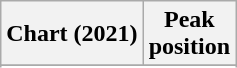<table class="wikitable sortable plainrowheaders" style="text-align:center">
<tr>
<th scope="col">Chart (2021)</th>
<th scope="col">Peak<br>position</th>
</tr>
<tr>
</tr>
<tr>
</tr>
<tr>
</tr>
</table>
